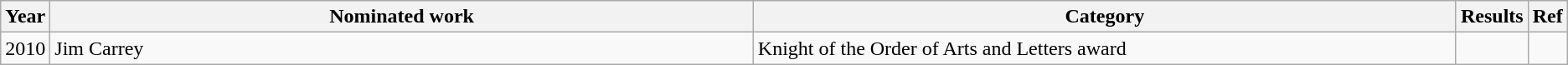<table class="wikitable">
<tr>
<th scope="col" style="width:1em;">Year</th>
<th scope="col" style="width:35em;">Nominated work</th>
<th scope="col" style="width:35em;">Category</th>
<th scope="col" style="width:1em;">Results</th>
<th scope="col" style="width:1em;">Ref</th>
</tr>
<tr>
<td>2010</td>
<td>Jim Carrey</td>
<td>Knight of the Order of Arts and Letters award</td>
<td></td>
<td></td>
</tr>
</table>
